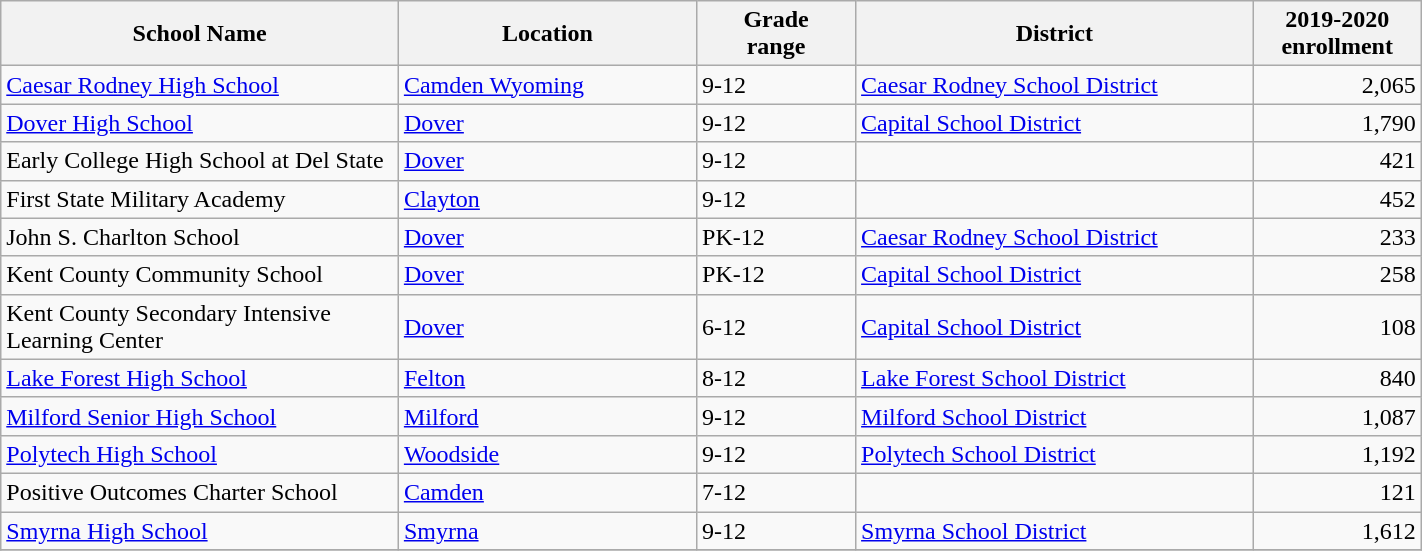<table class="wikitable sortable" style="width:75%;">
<tr>
<th width=20%>School Name</th>
<th width=15%>Location</th>
<th width=8%>Grade<br>range</th>
<th width=20%>District</th>
<th width=8%>2019-2020<br>enrollment</th>
</tr>
<tr>
<td><a href='#'>Caesar Rodney High School</a></td>
<td><a href='#'>Camden Wyoming</a></td>
<td>9-12</td>
<td><a href='#'>Caesar Rodney School District</a></td>
<td align="right">2,065</td>
</tr>
<tr>
<td><a href='#'>Dover High School</a></td>
<td><a href='#'>Dover</a></td>
<td>9-12</td>
<td><a href='#'>Capital School District</a></td>
<td align="right">1,790</td>
</tr>
<tr>
<td>Early College High School at Del State</td>
<td><a href='#'>Dover</a></td>
<td>9-12</td>
<td></td>
<td align="right">421</td>
</tr>
<tr>
<td>First State Military Academy</td>
<td><a href='#'>Clayton</a></td>
<td>9-12</td>
<td></td>
<td align="right">452</td>
</tr>
<tr>
<td>John S. Charlton School</td>
<td><a href='#'>Dover</a></td>
<td>PK-12</td>
<td><a href='#'>Caesar Rodney School District</a></td>
<td align="right">233</td>
</tr>
<tr>
<td>Kent County Community School</td>
<td><a href='#'>Dover</a></td>
<td>PK-12</td>
<td><a href='#'>Capital School District</a></td>
<td align="right">258</td>
</tr>
<tr>
<td>Kent County Secondary Intensive Learning Center</td>
<td><a href='#'>Dover</a></td>
<td>6-12</td>
<td><a href='#'>Capital School District</a></td>
<td align="right">108</td>
</tr>
<tr>
<td><a href='#'>Lake Forest High School</a></td>
<td><a href='#'>Felton</a></td>
<td>8-12</td>
<td><a href='#'>Lake Forest School District</a></td>
<td align="right">840</td>
</tr>
<tr>
<td><a href='#'>Milford Senior High School</a></td>
<td><a href='#'>Milford</a></td>
<td>9-12</td>
<td><a href='#'>Milford School District</a></td>
<td align="right">1,087</td>
</tr>
<tr>
<td><a href='#'>Polytech High School</a></td>
<td><a href='#'>Woodside</a></td>
<td>9-12</td>
<td><a href='#'>Polytech School District</a></td>
<td align="right">1,192</td>
</tr>
<tr>
<td>Positive Outcomes Charter School</td>
<td><a href='#'>Camden</a></td>
<td>7-12</td>
<td></td>
<td align="right">121</td>
</tr>
<tr>
<td><a href='#'>Smyrna High School</a></td>
<td><a href='#'>Smyrna</a></td>
<td>9-12</td>
<td><a href='#'>Smyrna School District</a></td>
<td align="right">1,612</td>
</tr>
<tr>
</tr>
</table>
